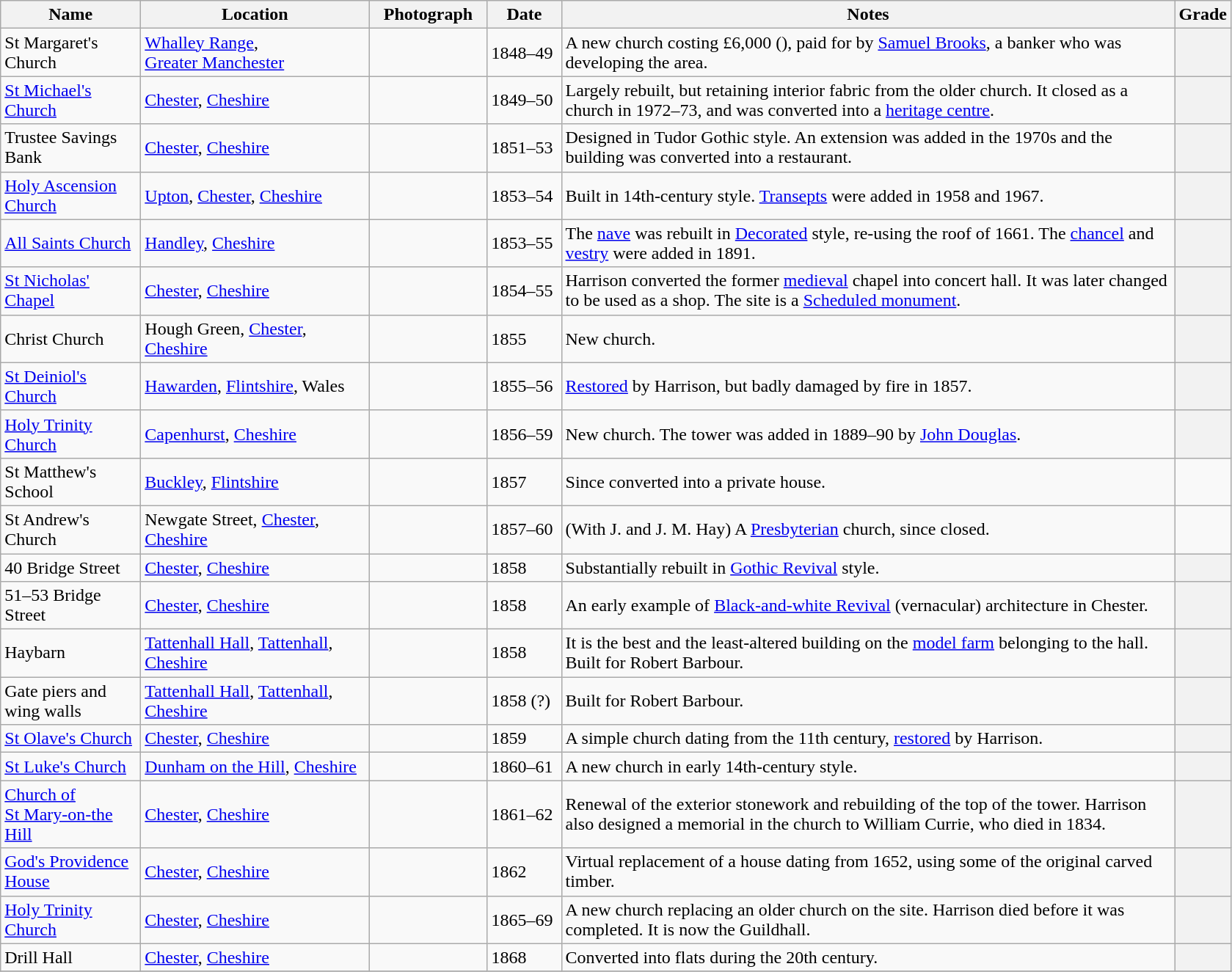<table class="wikitable sortable">
<tr>
<th style="width:120px">Name</th>
<th style="width:200px">Location</th>
<th style="width:100px" class="unsortable">Photograph</th>
<th style="width:60px">Date</th>
<th style="width:550px" class="unsortable">Notes</th>
<th style="width:24px">Grade</th>
</tr>
<tr>
<td>St Margaret's Church</td>
<td><a href='#'>Whalley Range</a>,<br><a href='#'>Greater Manchester</a><br><small></small></td>
<td></td>
<td>1848–49</td>
<td>A new church costing £6,000 (), paid for by <a href='#'>Samuel Brooks</a>, a banker who was developing the area.</td>
<th></th>
</tr>
<tr>
<td><a href='#'>St Michael's Church</a></td>
<td><a href='#'>Chester</a>, <a href='#'>Cheshire</a><br><small></small></td>
<td></td>
<td>1849–50</td>
<td>Largely rebuilt, but retaining interior fabric from the older church. It closed as a church in 1972–73, and was converted into a <a href='#'>heritage centre</a>.</td>
<th></th>
</tr>
<tr>
<td>Trustee Savings Bank</td>
<td><a href='#'>Chester</a>, <a href='#'>Cheshire</a><br><small></small></td>
<td></td>
<td>1851–53</td>
<td>Designed in Tudor Gothic style.  An extension was added in the 1970s and the building was converted into a restaurant.</td>
<th></th>
</tr>
<tr>
<td><a href='#'>Holy Ascension Church</a></td>
<td><a href='#'>Upton</a>, <a href='#'>Chester</a>, <a href='#'>Cheshire</a><br><small></small></td>
<td></td>
<td>1853–54</td>
<td>Built in 14th-century style.  <a href='#'>Transepts</a> were added in 1958 and 1967.</td>
<th></th>
</tr>
<tr>
<td><a href='#'>All Saints Church</a></td>
<td><a href='#'>Handley</a>, <a href='#'>Cheshire</a><br><small></small></td>
<td></td>
<td>1853–55</td>
<td>The <a href='#'>nave</a> was rebuilt in <a href='#'>Decorated</a> style, re-using the roof of 1661.  The <a href='#'>chancel</a> and <a href='#'>vestry</a> were added in 1891.</td>
<th></th>
</tr>
<tr>
<td><a href='#'>St Nicholas' Chapel</a></td>
<td><a href='#'>Chester</a>, <a href='#'>Cheshire</a><br><small></small></td>
<td></td>
<td>1854–55</td>
<td>Harrison converted the former <a href='#'>medieval</a> chapel into concert hall.  It was later changed to be used as a shop.  The site is a <a href='#'>Scheduled monument</a>.</td>
<th></th>
</tr>
<tr>
<td>Christ Church</td>
<td>Hough Green, <a href='#'>Chester</a>, <a href='#'>Cheshire</a><br><small></small></td>
<td></td>
<td>1855</td>
<td>New church.</td>
<th></th>
</tr>
<tr>
<td><a href='#'>St Deiniol's Church</a></td>
<td><a href='#'>Hawarden</a>, <a href='#'>Flintshire</a>, Wales<br><small></small></td>
<td></td>
<td>1855–56</td>
<td><a href='#'>Restored</a> by Harrison, but badly damaged by fire in 1857.</td>
<th></th>
</tr>
<tr>
<td><a href='#'>Holy Trinity Church</a></td>
<td><a href='#'>Capenhurst</a>, <a href='#'>Cheshire</a><br><small></small></td>
<td></td>
<td>1856–59</td>
<td>New church.  The tower was added in 1889–90 by <a href='#'>John Douglas</a>.</td>
<th></th>
</tr>
<tr>
<td>St Matthew's School</td>
<td><a href='#'>Buckley</a>, <a href='#'>Flintshire</a></td>
<td></td>
<td>1857</td>
<td>Since converted into a private house.</td>
<td></td>
</tr>
<tr>
<td>St Andrew's Church</td>
<td>Newgate Street, <a href='#'>Chester</a>, <a href='#'>Cheshire</a></td>
<td></td>
<td>1857–60</td>
<td>(With J. and J. M. Hay) A <a href='#'>Presbyterian</a> church, since closed.</td>
<td></td>
</tr>
<tr>
<td>40 Bridge Street</td>
<td><a href='#'>Chester</a>, <a href='#'>Cheshire</a><br><small></small></td>
<td></td>
<td>1858</td>
<td>Substantially rebuilt in <a href='#'>Gothic Revival</a> style.</td>
<th></th>
</tr>
<tr>
<td>51–53 Bridge Street</td>
<td><a href='#'>Chester</a>, <a href='#'>Cheshire</a><br><small></small></td>
<td></td>
<td>1858</td>
<td>An early example of <a href='#'>Black-and-white Revival</a> (vernacular) architecture in Chester.</td>
<th></th>
</tr>
<tr>
<td>Haybarn</td>
<td><a href='#'>Tattenhall Hall</a>, <a href='#'>Tattenhall</a>, <a href='#'>Cheshire</a><br><small></small></td>
<td></td>
<td>1858</td>
<td>It is the best and the least-altered building on the <a href='#'>model farm</a> belonging to the hall.  Built for Robert Barbour.</td>
<th></th>
</tr>
<tr>
<td>Gate piers and wing walls</td>
<td><a href='#'>Tattenhall Hall</a>, <a href='#'>Tattenhall</a>, <a href='#'>Cheshire</a><br><small></small></td>
<td></td>
<td>1858 (?)</td>
<td>Built for Robert Barbour.</td>
<th></th>
</tr>
<tr>
<td><a href='#'>St Olave's Church</a></td>
<td><a href='#'>Chester</a>, <a href='#'>Cheshire</a><br><small></small></td>
<td></td>
<td>1859</td>
<td>A simple church dating from the 11th century, <a href='#'>restored</a> by Harrison.</td>
<th></th>
</tr>
<tr>
<td><a href='#'>St Luke's Church</a></td>
<td><a href='#'>Dunham on the Hill</a>, <a href='#'>Cheshire</a><br><small></small></td>
<td></td>
<td>1860–61</td>
<td>A new church in early 14th-century style.</td>
<th></th>
</tr>
<tr>
<td><a href='#'>Church of St Mary-on-the Hill</a></td>
<td><a href='#'>Chester</a>, <a href='#'>Cheshire</a><br><small></small></td>
<td></td>
<td>1861–62</td>
<td>Renewal of the exterior stonework and rebuilding of the top of the tower.  Harrison also designed a memorial in the church to William Currie, who died in 1834.</td>
<th></th>
</tr>
<tr>
<td><a href='#'>God's Providence House</a></td>
<td><a href='#'>Chester</a>, <a href='#'>Cheshire</a><br><small></small></td>
<td></td>
<td>1862</td>
<td>Virtual replacement of a house dating from 1652, using some of the original carved timber.</td>
<th></th>
</tr>
<tr>
<td><a href='#'>Holy Trinity Church</a></td>
<td><a href='#'>Chester</a>, <a href='#'>Cheshire</a><br><small></small></td>
<td></td>
<td>1865–69</td>
<td>A new church replacing an older church on the site.  Harrison died before it was completed.  It is now the Guildhall.</td>
<th></th>
</tr>
<tr>
<td>Drill Hall</td>
<td><a href='#'>Chester</a>, <a href='#'>Cheshire</a><br><small></small></td>
<td></td>
<td>1868</td>
<td>Converted into flats during the 20th century.</td>
<th></th>
</tr>
<tr>
</tr>
</table>
